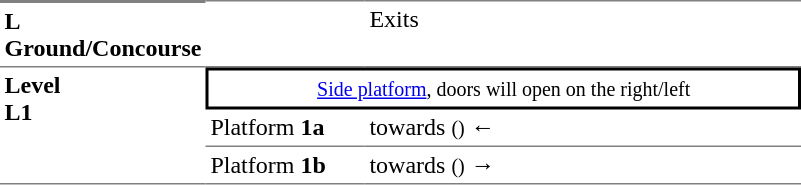<table table border=0 cellspacing=0 cellpadding=3>
<tr>
<td style="border-bottom:solid 1px gray;border-top:solid 2px gray;" width=50 valign=top><strong>L<br>Ground/Concourse</strong></td>
<td style="border-top:solid 1px gray;border-bottom:solid 1px gray;" width=100 valign=top></td>
<td style="border-top:solid 1px gray;border-bottom:solid 1px gray;" width=285 valign=top>Exits</td>
</tr>
<tr>
<td style="border-bottom:solid 1px gray;" rowspan=4 valign=top><strong>Level<br>L1</strong></td>
<td style="border-top:solid 2px black;border-right:solid 2px black;border-left:solid 2px black;border-bottom:solid 2px black;text-align:center;" colspan=2><small><a href='#'>Side platform</a>, doors will open on the right/left</small></td>
</tr>
<tr>
<td style="border-bottom:solid 1px gray;">Platform <span><strong>1a</strong></span></td>
<td style="border-bottom:solid 1px gray;"> towards  <small>()</small> ←</td>
</tr>
<tr>
<td style="border-bottom:solid 1px gray;">Platform <span><strong>1b</strong></span></td>
<td style="border-bottom:solid 1px gray;"> towards  <small>()</small> →</td>
</tr>
<tr>
</tr>
<tr>
</tr>
</table>
